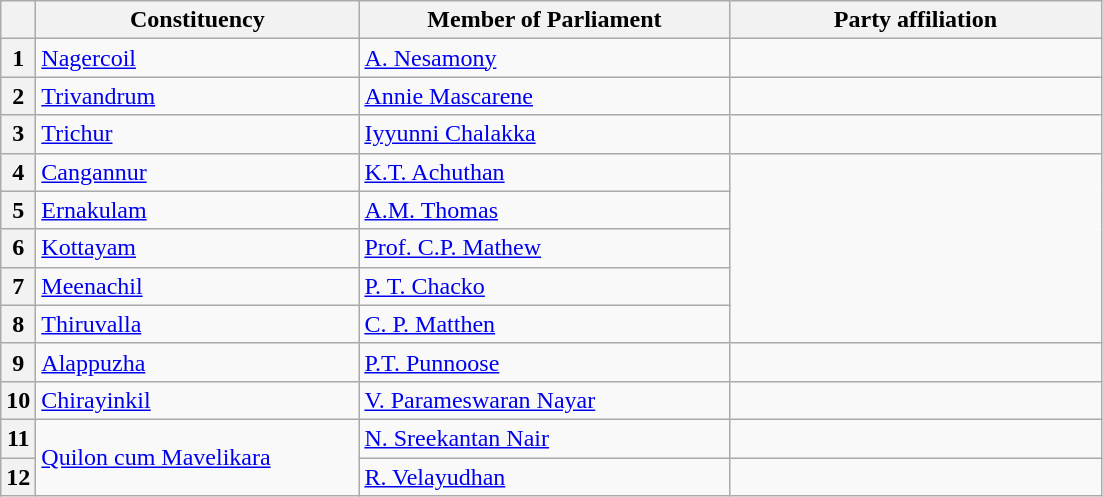<table class="wikitable sortable">
<tr style="text-align:center;">
<th></th>
<th style="width:13em">Constituency</th>
<th style="width:15em">Member of Parliament</th>
<th colspan="2" style="width:15em">Party affiliation</th>
</tr>
<tr>
<th>1</th>
<td><a href='#'>Nagercoil</a></td>
<td><a href='#'>A. Nesamony</a></td>
<td></td>
</tr>
<tr>
<th>2</th>
<td><a href='#'>Trivandrum</a></td>
<td><a href='#'>Annie Mascarene</a></td>
<td></td>
</tr>
<tr>
<th>3</th>
<td><a href='#'>Trichur</a></td>
<td><a href='#'>Iyyunni Chalakka</a></td>
<td></td>
</tr>
<tr>
<th>4</th>
<td><a href='#'>Cangannur</a></td>
<td><a href='#'>K.T. Achuthan</a></td>
</tr>
<tr>
<th>5</th>
<td><a href='#'>Ernakulam</a></td>
<td><a href='#'>A.M. Thomas</a></td>
</tr>
<tr>
<th>6</th>
<td><a href='#'>Kottayam</a></td>
<td><a href='#'>Prof. C.P. Mathew</a></td>
</tr>
<tr>
<th>7</th>
<td><a href='#'>Meenachil</a></td>
<td><a href='#'>P. T. Chacko</a></td>
</tr>
<tr>
<th>8</th>
<td><a href='#'>Thiruvalla</a></td>
<td><a href='#'>C. P. Matthen</a></td>
</tr>
<tr>
<th>9</th>
<td><a href='#'>Alappuzha</a></td>
<td><a href='#'>P.T. Punnoose</a></td>
<td></td>
</tr>
<tr>
<th>10</th>
<td><a href='#'>Chirayinkil</a></td>
<td><a href='#'>V. Parameswaran Nayar</a></td>
<td></td>
</tr>
<tr>
<th>11</th>
<td rowspan=2><a href='#'>Quilon cum Mavelikara</a></td>
<td><a href='#'>N. Sreekantan Nair</a></td>
<td></td>
</tr>
<tr>
<th>12</th>
<td><a href='#'>R. Velayudhan</a></td>
<td></td>
</tr>
</table>
